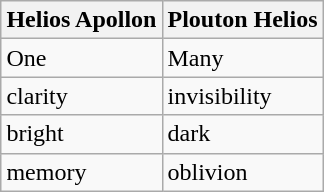<table class="wikitable" style="margin:1em auto;">
<tr>
<th>Helios Apollon</th>
<th>Plouton Helios</th>
</tr>
<tr>
<td>One</td>
<td>Many</td>
</tr>
<tr>
<td>clarity</td>
<td>invisibility</td>
</tr>
<tr>
<td>bright</td>
<td>dark</td>
</tr>
<tr>
<td>memory</td>
<td>oblivion</td>
</tr>
</table>
